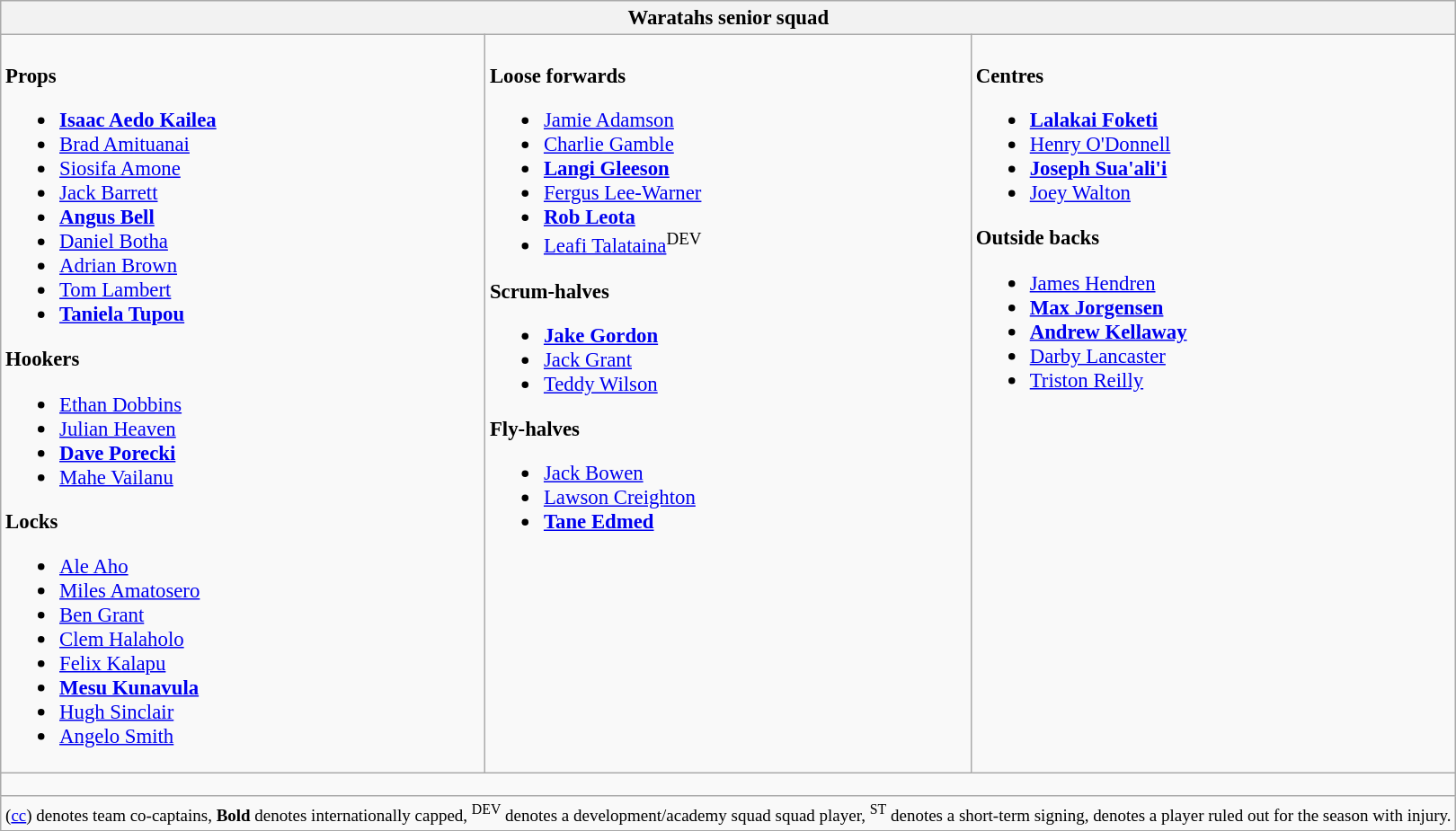<table class="wikitable" style="text-align:left; font-size:95%; min-width:55%">
<tr>
<th colspan="100%">Waratahs senior squad</th>
</tr>
<tr valign="top">
<td><br><strong>Props</strong><ul><li> <strong><a href='#'>Isaac Aedo Kailea</a></strong></li><li> <a href='#'>Brad Amituanai</a></li><li> <a href='#'>Siosifa Amone</a></li><li> <a href='#'>Jack Barrett</a></li><li> <strong><a href='#'>Angus Bell</a></strong></li><li> <a href='#'>Daniel Botha</a></li><li> <a href='#'>Adrian Brown</a></li><li> <a href='#'>Tom Lambert</a></li><li> <strong><a href='#'>Taniela Tupou</a></strong></li></ul><strong>Hookers</strong><ul><li> <a href='#'>Ethan Dobbins</a></li><li> <a href='#'>Julian Heaven</a></li><li> <strong><a href='#'>Dave Porecki</a></strong></li><li> <a href='#'>Mahe Vailanu</a></li></ul><strong>Locks</strong><ul><li> <a href='#'>Ale Aho</a></li><li> <a href='#'>Miles Amatosero</a></li><li> <a href='#'>Ben Grant</a></li><li> <a href='#'>Clem Halaholo</a></li><li> <a href='#'>Felix Kalapu</a></li><li> <strong><a href='#'>Mesu Kunavula</a></strong></li><li> <a href='#'>Hugh Sinclair</a></li><li> <a href='#'>Angelo Smith</a></li></ul></td>
<td><br><strong>Loose forwards</strong><ul><li> <a href='#'>Jamie Adamson</a></li><li> <a href='#'>Charlie Gamble</a></li><li> <strong><a href='#'>Langi Gleeson</a></strong></li><li> <a href='#'>Fergus Lee-Warner</a></li><li> <strong><a href='#'>Rob Leota</a></strong></li><li> <a href='#'>Leafi Talataina</a><sup>DEV</sup></li></ul><strong>Scrum-halves</strong><ul><li> <strong><a href='#'>Jake Gordon</a></strong></li><li> <a href='#'>Jack Grant</a></li><li> <a href='#'>Teddy Wilson</a></li></ul><strong>Fly-halves</strong><ul><li> <a href='#'>Jack Bowen</a></li><li> <a href='#'>Lawson Creighton</a></li><li> <strong><a href='#'>Tane Edmed</a></strong></li></ul></td>
<td><br><strong>Centres</strong><ul><li> <strong><a href='#'>Lalakai Foketi</a></strong></li><li> <a href='#'>Henry O'Donnell</a></li><li> <strong><a href='#'>Joseph Sua'ali'i</a></strong></li><li> <a href='#'>Joey Walton</a></li></ul><strong>Outside backs</strong><ul><li> <a href='#'>James Hendren</a></li><li> <strong><a href='#'>Max Jorgensen</a></strong></li><li> <strong><a href='#'>Andrew Kellaway</a></strong></li><li> <a href='#'>Darby Lancaster</a></li><li> <a href='#'>Triston Reilly</a></li></ul></td>
</tr>
<tr>
<td colspan="100%" style="height: 10px;"></td>
</tr>
<tr>
<td colspan="100%" style="text-align:center;"><small>(<a href='#'>cc</a>) denotes team co-captains, <strong>Bold</strong> denotes internationally capped, <sup>DEV</sup> denotes a development/academy squad squad player, <sup>ST</sup> denotes a short-term signing,  denotes a player ruled out for the season with injury.</small></td>
</tr>
</table>
